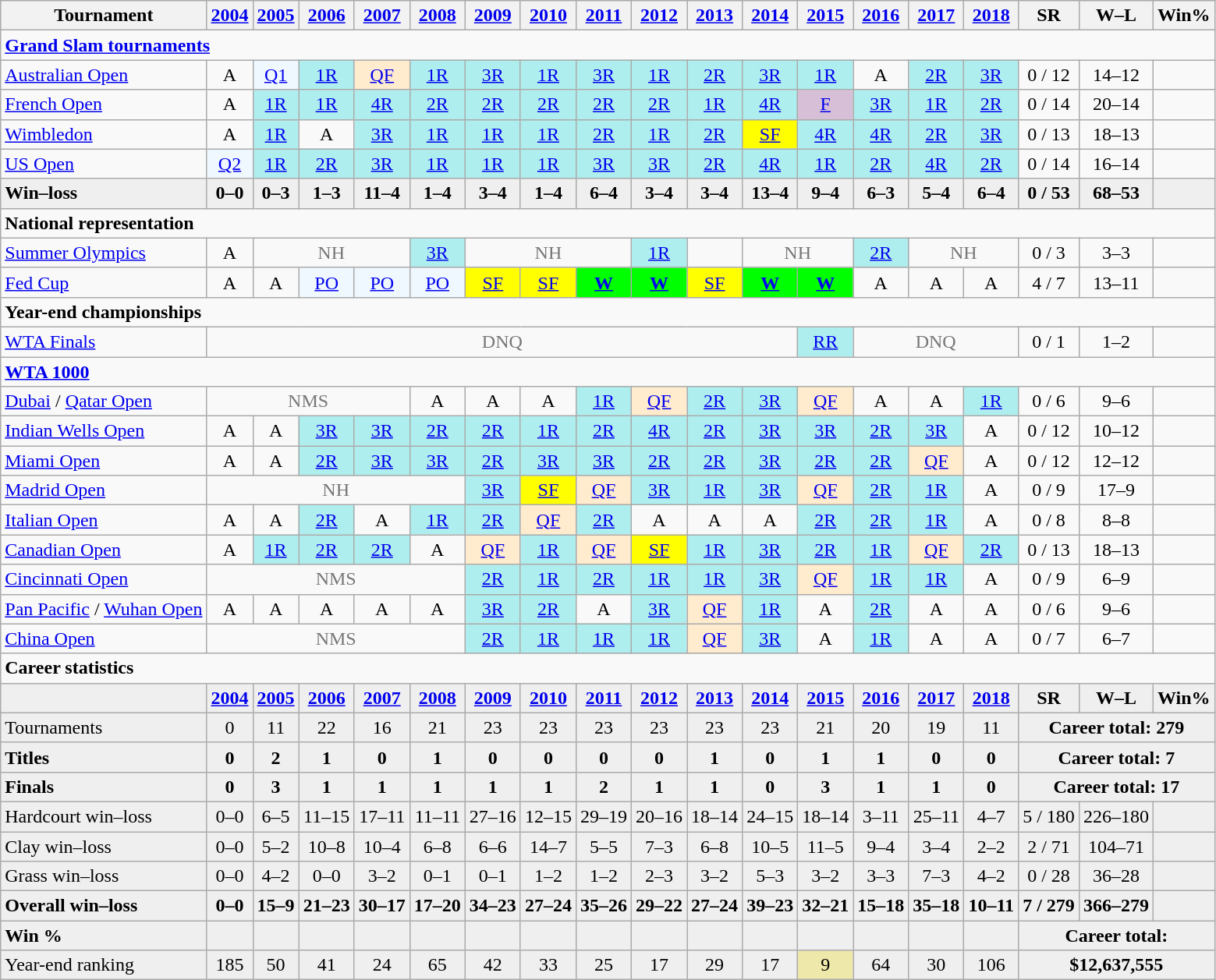<table class="wikitable nowrap" style=text-align:center;>
<tr>
<th>Tournament</th>
<th><a href='#'>2004</a></th>
<th><a href='#'>2005</a></th>
<th><a href='#'>2006</a></th>
<th><a href='#'>2007</a></th>
<th><a href='#'>2008</a></th>
<th><a href='#'>2009</a></th>
<th><a href='#'>2010</a></th>
<th><a href='#'>2011</a></th>
<th><a href='#'>2012</a></th>
<th><a href='#'>2013</a></th>
<th><a href='#'>2014</a></th>
<th><a href='#'>2015</a></th>
<th><a href='#'>2016</a></th>
<th><a href='#'>2017</a></th>
<th><a href='#'>2018</a></th>
<th>SR</th>
<th>W–L</th>
<th>Win%</th>
</tr>
<tr>
<td colspan=19 style=text-align:left><strong><a href='#'>Grand Slam tournaments</a></strong></td>
</tr>
<tr>
<td style=text-align:left><a href='#'>Australian Open</a></td>
<td>A</td>
<td style=background:#f0f8ff><a href='#'>Q1</a></td>
<td style=background:#afeeee><a href='#'>1R</a></td>
<td style=background:#ffebcd><a href='#'>QF</a></td>
<td style=background:#afeeee><a href='#'>1R</a></td>
<td style=background:#afeeee><a href='#'>3R</a></td>
<td style=background:#afeeee><a href='#'>1R</a></td>
<td style=background:#afeeee><a href='#'>3R</a></td>
<td style=background:#afeeee><a href='#'>1R</a></td>
<td style=background:#afeeee><a href='#'>2R</a></td>
<td style=background:#afeeee><a href='#'>3R</a></td>
<td style=background:#afeeee><a href='#'>1R</a></td>
<td>A</td>
<td style=background:#afeeee><a href='#'>2R</a></td>
<td style=background:#afeeee><a href='#'>3R</a></td>
<td>0 / 12</td>
<td>14–12</td>
<td></td>
</tr>
<tr>
<td style=text-align:left><a href='#'>French Open</a></td>
<td>A</td>
<td style=background:#afeeee><a href='#'>1R</a></td>
<td style=background:#afeeee><a href='#'>1R</a></td>
<td style=background:#afeeee><a href='#'>4R</a></td>
<td style=background:#afeeee><a href='#'>2R</a></td>
<td style=background:#afeeee><a href='#'>2R</a></td>
<td style=background:#afeeee><a href='#'>2R</a></td>
<td style=background:#afeeee><a href='#'>2R</a></td>
<td style=background:#afeeee><a href='#'>2R</a></td>
<td style=background:#afeeee><a href='#'>1R</a></td>
<td style=background:#afeeee><a href='#'>4R</a></td>
<td style=background:thistle><a href='#'>F</a></td>
<td style=background:#afeeee><a href='#'>3R</a></td>
<td style=background:#afeeee><a href='#'>1R</a></td>
<td style=background:#afeeee><a href='#'>2R</a></td>
<td>0 / 14</td>
<td>20–14</td>
<td></td>
</tr>
<tr>
<td style=text-align:left><a href='#'>Wimbledon</a></td>
<td>A</td>
<td style=background:#afeeee><a href='#'>1R</a></td>
<td>A</td>
<td style=background:#afeeee><a href='#'>3R</a></td>
<td style=background:#afeeee><a href='#'>1R</a></td>
<td style=background:#afeeee><a href='#'>1R</a></td>
<td style=background:#afeeee><a href='#'>1R</a></td>
<td style=background:#afeeee><a href='#'>2R</a></td>
<td style=background:#afeeee><a href='#'>1R</a></td>
<td style=background:#afeeee><a href='#'>2R</a></td>
<td style=background:yellow><a href='#'>SF</a></td>
<td style=background:#afeeee><a href='#'>4R</a></td>
<td style=background:#afeeee><a href='#'>4R</a></td>
<td style=background:#afeeee><a href='#'>2R</a></td>
<td style=background:#afeeee><a href='#'>3R</a></td>
<td>0 / 13</td>
<td>18–13</td>
<td></td>
</tr>
<tr>
<td style=text-align:left><a href='#'>US Open</a></td>
<td style=background:#f0f8ff><a href='#'>Q2</a></td>
<td style=background:#afeeee><a href='#'>1R</a></td>
<td style=background:#afeeee><a href='#'>2R</a></td>
<td style=background:#afeeee><a href='#'>3R</a></td>
<td style=background:#afeeee><a href='#'>1R</a></td>
<td style=background:#afeeee><a href='#'>1R</a></td>
<td style=background:#afeeee><a href='#'>1R</a></td>
<td style=background:#afeeee><a href='#'>3R</a></td>
<td style=background:#afeeee><a href='#'>3R</a></td>
<td style=background:#afeeee><a href='#'>2R</a></td>
<td style=background:#afeeee><a href='#'>4R</a></td>
<td style=background:#afeeee><a href='#'>1R</a></td>
<td style=background:#afeeee><a href='#'>2R</a></td>
<td style=background:#afeeee><a href='#'>4R</a></td>
<td style=background:#afeeee><a href='#'>2R</a></td>
<td>0 / 14</td>
<td>16–14</td>
<td></td>
</tr>
<tr style=background:#efefef;font-weight:bold;>
<td style=text-align:left>Win–loss</td>
<td>0–0</td>
<td>0–3</td>
<td>1–3</td>
<td>11–4</td>
<td>1–4</td>
<td>3–4</td>
<td>1–4</td>
<td>6–4</td>
<td>3–4</td>
<td>3–4</td>
<td>13–4</td>
<td>9–4</td>
<td>6–3</td>
<td>5–4</td>
<td>6–4</td>
<td>0 / 53</td>
<td>68–53</td>
<td></td>
</tr>
<tr>
<td colspan=19 style=text-align:left><strong>National representation</strong></td>
</tr>
<tr>
<td style=text-align:left><a href='#'>Summer Olympics</a></td>
<td>A</td>
<td colspan=3 style=color:#767676>NH</td>
<td style=background:#afeeee><a href='#'>3R</a></td>
<td colspan=3 style=color:#767676>NH</td>
<td style=background:#afeeee><a href='#'>1R</a></td>
<td></td>
<td colspan=2 style=color:#767676>NH</td>
<td style=background:#afeeee><a href='#'>2R</a></td>
<td colspan=2 style=color:#767676>NH</td>
<td>0 / 3</td>
<td>3–3</td>
<td></td>
</tr>
<tr>
<td style=text-align:left><a href='#'>Fed Cup</a></td>
<td>A</td>
<td>A</td>
<td style=background:#f0f8ff><a href='#'>PO</a></td>
<td style=background:#f0f8ff><a href='#'>PO</a></td>
<td style=background:#f0f8ff><a href='#'>PO</a></td>
<td style=background:yellow><a href='#'>SF</a></td>
<td style=background:yellow><a href='#'>SF</a></td>
<td style=background:lime><strong><a href='#'>W</a></strong></td>
<td style=background:lime><strong><a href='#'>W</a></strong></td>
<td style=background:yellow><a href='#'>SF</a></td>
<td style=background:lime><strong><a href='#'>W</a></strong></td>
<td style=background:lime><a href='#'><strong>W</strong></a></td>
<td>A</td>
<td>A</td>
<td>A</td>
<td>4 / 7</td>
<td>13–11</td>
<td></td>
</tr>
<tr>
<td colspan=19 style=text-align:left><strong>Year-end championships</strong></td>
</tr>
<tr>
<td style=text-align:left><a href='#'>WTA Finals</a></td>
<td colspan=11 style=color:#767676>DNQ</td>
<td style=background:#afeeee><a href='#'>RR</a></td>
<td colspan=3 style=color:#767676>DNQ</td>
<td>0 / 1</td>
<td>1–2</td>
<td></td>
</tr>
<tr>
<td colspan=19 style=text-align:left><strong><a href='#'>WTA 1000</a></strong></td>
</tr>
<tr>
<td style=text-align:left><a href='#'>Dubai</a> / <a href='#'>Qatar Open</a></td>
<td colspan=4 style=color:#767676>NMS</td>
<td>A</td>
<td>A</td>
<td>A</td>
<td style=background:#afeeee><a href='#'>1R</a></td>
<td style=background:#ffebcd><a href='#'>QF</a></td>
<td style=background:#afeeee><a href='#'>2R</a></td>
<td style=background:#afeeee><a href='#'>3R</a></td>
<td style=background:#ffebcd><a href='#'>QF</a></td>
<td>A</td>
<td>A</td>
<td style=background:#afeeee><a href='#'>1R</a></td>
<td>0 / 6</td>
<td>9–6</td>
<td></td>
</tr>
<tr>
<td style=text-align:left><a href='#'>Indian Wells Open</a></td>
<td>A</td>
<td>A</td>
<td style=background:#afeeee><a href='#'>3R</a></td>
<td style=background:#afeeee><a href='#'>3R</a></td>
<td style=background:#afeeee><a href='#'>2R</a></td>
<td style=background:#afeeee><a href='#'>2R</a></td>
<td style=background:#afeeee><a href='#'>1R</a></td>
<td style=background:#afeeee><a href='#'>2R</a></td>
<td style=background:#afeeee><a href='#'>4R</a></td>
<td style=background:#afeeee><a href='#'>2R</a></td>
<td style=background:#afeeee><a href='#'>3R</a></td>
<td style=background:#afeeee><a href='#'>3R</a></td>
<td style=background:#afeeee><a href='#'>2R</a></td>
<td style=background:#afeeee><a href='#'>3R</a></td>
<td>A</td>
<td>0 / 12</td>
<td>10–12</td>
<td></td>
</tr>
<tr>
<td style=text-align:left><a href='#'>Miami Open</a></td>
<td>A</td>
<td>A</td>
<td style=background:#afeeee><a href='#'>2R</a></td>
<td style=background:#afeeee><a href='#'>3R</a></td>
<td style=background:#afeeee><a href='#'>3R</a></td>
<td style=background:#afeeee><a href='#'>2R</a></td>
<td style=background:#afeeee><a href='#'>3R</a></td>
<td style=background:#afeeee><a href='#'>3R</a></td>
<td style=background:#afeeee><a href='#'>2R</a></td>
<td style=background:#afeeee><a href='#'>2R</a></td>
<td style=background:#afeeee><a href='#'>3R</a></td>
<td style=background:#afeeee><a href='#'>2R</a></td>
<td style=background:#afeeee><a href='#'>2R</a></td>
<td style=background:#ffebcd><a href='#'>QF</a></td>
<td>A</td>
<td>0 / 12</td>
<td>12–12</td>
<td></td>
</tr>
<tr>
<td style=text-align:left><a href='#'>Madrid Open</a></td>
<td colspan=5 style=color:#767676>NH</td>
<td style=background:#afeeee><a href='#'>3R</a></td>
<td style=background:yellow><a href='#'>SF</a></td>
<td style=background:#ffebcd><a href='#'>QF</a></td>
<td style=background:#afeeee><a href='#'>3R</a></td>
<td style=background:#afeeee><a href='#'>1R</a></td>
<td style=background:#afeeee><a href='#'>3R</a></td>
<td style=background:#ffebcd><a href='#'>QF</a></td>
<td style=background:#afeeee><a href='#'>2R</a></td>
<td style=background:#afeeee><a href='#'>1R</a></td>
<td>A</td>
<td>0 / 9</td>
<td>17–9</td>
<td></td>
</tr>
<tr>
<td style=text-align:left><a href='#'>Italian Open</a></td>
<td>A</td>
<td>A</td>
<td style=background:#afeeee><a href='#'>2R</a></td>
<td>A</td>
<td style=background:#afeeee><a href='#'>1R</a></td>
<td style=background:#afeeee><a href='#'>2R</a></td>
<td style=background:#ffebcd><a href='#'>QF</a></td>
<td style=background:#afeeee><a href='#'>2R</a></td>
<td>A</td>
<td>A</td>
<td>A</td>
<td style=background:#afeeee><a href='#'>2R</a></td>
<td style=background:#afeeee><a href='#'>2R</a></td>
<td style=background:#afeeee><a href='#'>1R</a></td>
<td>A</td>
<td>0 / 8</td>
<td>8–8</td>
<td></td>
</tr>
<tr>
<td style=text-align:left><a href='#'>Canadian Open</a></td>
<td>A</td>
<td style=background:#afeeee><a href='#'>1R</a></td>
<td style=background:#afeeee><a href='#'>2R</a></td>
<td style=background:#afeeee><a href='#'>2R</a></td>
<td>A</td>
<td style=background:#ffebcd><a href='#'>QF</a></td>
<td style=background:#afeeee><a href='#'>1R</a></td>
<td style=background:#ffebcd><a href='#'>QF</a></td>
<td style=background:yellow><a href='#'>SF</a></td>
<td style=background:#afeeee><a href='#'>1R</a></td>
<td style=background:#afeeee><a href='#'>3R</a></td>
<td style=background:#afeeee><a href='#'>2R</a></td>
<td style=background:#afeeee><a href='#'>1R</a></td>
<td style=background:#ffebcd><a href='#'>QF</a></td>
<td style=background:#afeeee><a href='#'>2R</a></td>
<td>0 / 13</td>
<td>18–13</td>
<td></td>
</tr>
<tr>
<td style=text-align:left><a href='#'>Cincinnati Open</a></td>
<td colspan=5 style=color:#767676>NMS</td>
<td style=background:#afeeee><a href='#'>2R</a></td>
<td style=background:#afeeee><a href='#'>1R</a></td>
<td style=background:#afeeee><a href='#'>2R</a></td>
<td style=background:#afeeee><a href='#'>1R</a></td>
<td style=background:#afeeee><a href='#'>1R</a></td>
<td style=background:#afeeee><a href='#'>3R</a></td>
<td style=background:#ffebcd><a href='#'>QF</a></td>
<td style=background:#afeeee><a href='#'>1R</a></td>
<td style=background:#afeeee><a href='#'>1R</a></td>
<td>A</td>
<td>0 / 9</td>
<td>6–9</td>
<td></td>
</tr>
<tr>
<td style=text-align:left><a href='#'>Pan Pacific</a> / <a href='#'>Wuhan Open</a></td>
<td>A</td>
<td>A</td>
<td>A</td>
<td>A</td>
<td>A</td>
<td style=background:#afeeee><a href='#'>3R</a></td>
<td style=background:#afeeee><a href='#'>2R</a></td>
<td>A</td>
<td style=background:#afeeee><a href='#'>3R</a></td>
<td style=background:#ffebcd><a href='#'>QF</a></td>
<td style=background:#afeeee><a href='#'>1R</a></td>
<td>A</td>
<td style=background:#afeeee><a href='#'>2R</a></td>
<td>A</td>
<td>A</td>
<td>0 / 6</td>
<td>9–6</td>
<td></td>
</tr>
<tr>
<td style=text-align:left><a href='#'>China Open</a></td>
<td colspan=5 style=color:#767676>NMS</td>
<td style=background:#afeeee><a href='#'>2R</a></td>
<td style=background:#afeeee><a href='#'>1R</a></td>
<td style=background:#afeeee><a href='#'>1R</a></td>
<td style=background:#afeeee><a href='#'>1R</a></td>
<td style=background:#ffebcd><a href='#'>QF</a></td>
<td style=background:#afeeee><a href='#'>3R</a></td>
<td>A</td>
<td style=background:#afeeee><a href='#'>1R</a></td>
<td>A</td>
<td>A</td>
<td>0 / 7</td>
<td>6–7</td>
<td></td>
</tr>
<tr>
<td colspan=19 style=text-align:left><strong>Career statistics</strong></td>
</tr>
<tr style=background:#efefef;font-weight:bold;>
<td></td>
<td><a href='#'>2004</a></td>
<td><a href='#'>2005</a></td>
<td><a href='#'>2006</a></td>
<td><a href='#'>2007</a></td>
<td><a href='#'>2008</a></td>
<td><a href='#'>2009</a></td>
<td><a href='#'>2010</a></td>
<td><a href='#'>2011</a></td>
<td><a href='#'>2012</a></td>
<td><a href='#'>2013</a></td>
<td><a href='#'>2014</a></td>
<td><a href='#'>2015</a></td>
<td><a href='#'>2016</a></td>
<td><a href='#'>2017</a></td>
<td><a href='#'>2018</a></td>
<td>SR</td>
<td>W–L</td>
<td>Win%</td>
</tr>
<tr style=background:#efefef>
<td style=text-align:left>Tournaments</td>
<td>0</td>
<td>11</td>
<td>22</td>
<td>16</td>
<td>21</td>
<td>23</td>
<td>23</td>
<td>23</td>
<td>23</td>
<td>23</td>
<td>23</td>
<td>21</td>
<td>20</td>
<td>19</td>
<td>11</td>
<td colspan=3><strong>Career total: 279</strong></td>
</tr>
<tr style=background:#efefef;font-weight:bold;>
<td style=text-align:left>Titles</td>
<td>0</td>
<td>2</td>
<td>1</td>
<td>0</td>
<td>1</td>
<td>0</td>
<td>0</td>
<td>0</td>
<td>0</td>
<td>1</td>
<td>0</td>
<td>1</td>
<td>1</td>
<td>0</td>
<td>0</td>
<td colspan=3>Career total: 7</td>
</tr>
<tr style=background:#efefef;font-weight:bold;>
<td style=text-align:left>Finals</td>
<td>0</td>
<td>3</td>
<td>1</td>
<td>1</td>
<td>1</td>
<td>1</td>
<td>1</td>
<td>2</td>
<td>1</td>
<td>1</td>
<td>0</td>
<td>3</td>
<td>1</td>
<td>1</td>
<td>0</td>
<td colspan=3>Career total: 17</td>
</tr>
<tr style=background:#efefef>
<td style=text-align:left>Hardcourt win–loss</td>
<td>0–0</td>
<td>6–5</td>
<td>11–15</td>
<td>17–11</td>
<td>11–11</td>
<td>27–16</td>
<td>12–15</td>
<td>29–19</td>
<td>20–16</td>
<td>18–14</td>
<td>24–15</td>
<td>18–14</td>
<td>3–11</td>
<td>25–11</td>
<td>4–7</td>
<td>5 / 180</td>
<td>226–180</td>
<td></td>
</tr>
<tr style=background:#efefef>
<td style=text-align:left>Clay win–loss</td>
<td>0–0</td>
<td>5–2</td>
<td>10–8</td>
<td>10–4</td>
<td>6–8</td>
<td>6–6</td>
<td>14–7</td>
<td>5–5</td>
<td>7–3</td>
<td>6–8</td>
<td>10–5</td>
<td>11–5</td>
<td>9–4</td>
<td>3–4</td>
<td>2–2</td>
<td>2 / 71</td>
<td>104–71</td>
<td></td>
</tr>
<tr style=background:#efefef>
<td style=text-align:left>Grass win–loss</td>
<td>0–0</td>
<td>4–2</td>
<td>0–0</td>
<td>3–2</td>
<td>0–1</td>
<td>0–1</td>
<td>1–2</td>
<td>1–2</td>
<td>2–3</td>
<td>3–2</td>
<td>5–3</td>
<td>3–2</td>
<td>3–3</td>
<td>7–3</td>
<td>4–2</td>
<td>0 / 28</td>
<td>36–28</td>
<td></td>
</tr>
<tr style=background:#efefef;font-weight:bold;>
<td style=text-align:left>Overall win–loss</td>
<td>0–0</td>
<td>15–9</td>
<td>21–23</td>
<td>30–17</td>
<td>17–20</td>
<td>34–23</td>
<td>27–24</td>
<td>35–26</td>
<td>29–22</td>
<td>27–24</td>
<td>39–23</td>
<td>32–21</td>
<td>15–18</td>
<td>35–18</td>
<td>10–11</td>
<td>7 / 279</td>
<td>366–279</td>
<td></td>
</tr>
<tr style=background:#efefef;font-weight:bold;>
<td style=text-align:left>Win %</td>
<td></td>
<td></td>
<td></td>
<td></td>
<td></td>
<td></td>
<td></td>
<td></td>
<td></td>
<td></td>
<td></td>
<td></td>
<td></td>
<td></td>
<td></td>
<td colspan=3>Career total: </td>
</tr>
<tr style=background:#efefef>
<td style=text-align:left>Year-end ranking</td>
<td>185</td>
<td>50</td>
<td>41</td>
<td>24</td>
<td>65</td>
<td>42</td>
<td>33</td>
<td>25</td>
<td>17</td>
<td>29</td>
<td>17</td>
<td style=background:#eee8AA>9</td>
<td>64</td>
<td>30</td>
<td>106</td>
<td colspan=3><strong>$12,637,555</strong></td>
</tr>
</table>
